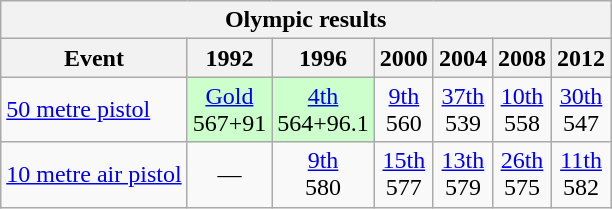<table class="wikitable" style="text-align: center">
<tr>
<th colspan=7>Olympic results</th>
</tr>
<tr>
<th>Event</th>
<th>1992</th>
<th>1996</th>
<th>2000</th>
<th>2004</th>
<th>2008</th>
<th>2012</th>
</tr>
<tr>
<td align=left><a href='#'>50 metre pistol</a></td>
<td style="background: #ccffcc"> <a href='#'>Gold</a><br>567+91</td>
<td style="background: #ccffcc"><a href='#'>4th</a><br>564+96.1</td>
<td><a href='#'>9th</a><br>560</td>
<td><a href='#'>37th</a><br>539</td>
<td><a href='#'>10th</a><br>558</td>
<td><a href='#'>30th</a><br>547</td>
</tr>
<tr>
<td align=left><a href='#'>10 metre air pistol</a></td>
<td>—</td>
<td><a href='#'>9th</a><br>580</td>
<td><a href='#'>15th</a><br>577</td>
<td><a href='#'>13th</a><br>579</td>
<td><a href='#'>26th</a><br>575</td>
<td><a href='#'>11th</a><br>582</td>
</tr>
</table>
